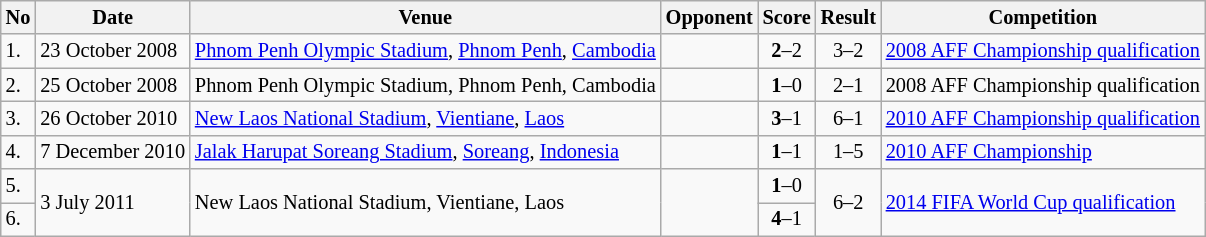<table class="wikitable" style="font-size:85%;">
<tr>
<th>No</th>
<th>Date</th>
<th>Venue</th>
<th>Opponent</th>
<th>Score</th>
<th>Result</th>
<th>Competition</th>
</tr>
<tr>
<td>1.</td>
<td>23 October 2008</td>
<td><a href='#'>Phnom Penh Olympic Stadium</a>, <a href='#'>Phnom Penh</a>, <a href='#'>Cambodia</a></td>
<td></td>
<td align=center><strong>2</strong>–2</td>
<td align=center>3–2</td>
<td><a href='#'>2008 AFF Championship qualification</a></td>
</tr>
<tr>
<td>2.</td>
<td>25 October 2008</td>
<td>Phnom Penh Olympic Stadium, Phnom Penh, Cambodia</td>
<td></td>
<td align=center><strong>1</strong>–0</td>
<td align=center>2–1</td>
<td>2008 AFF Championship qualification</td>
</tr>
<tr>
<td>3.</td>
<td>26 October 2010</td>
<td><a href='#'>New Laos National Stadium</a>, <a href='#'>Vientiane</a>, <a href='#'>Laos</a></td>
<td></td>
<td align=center><strong>3</strong>–1</td>
<td align=center>6–1</td>
<td><a href='#'>2010 AFF Championship qualification</a></td>
</tr>
<tr>
<td>4.</td>
<td>7 December 2010</td>
<td><a href='#'>Jalak Harupat Soreang Stadium</a>, <a href='#'>Soreang</a>, <a href='#'>Indonesia</a></td>
<td></td>
<td align=center><strong>1</strong>–1</td>
<td align=center>1–5</td>
<td><a href='#'>2010 AFF Championship</a></td>
</tr>
<tr>
<td>5.</td>
<td rowspan="2">3 July 2011</td>
<td rowspan="2">New Laos National Stadium, Vientiane, Laos</td>
<td rowspan="2"></td>
<td align=center><strong>1</strong>–0</td>
<td rowspan="2" style="text-align:center">6–2</td>
<td rowspan="2"><a href='#'>2014 FIFA World Cup qualification</a></td>
</tr>
<tr>
<td>6.</td>
<td align=center><strong>4</strong>–1</td>
</tr>
</table>
